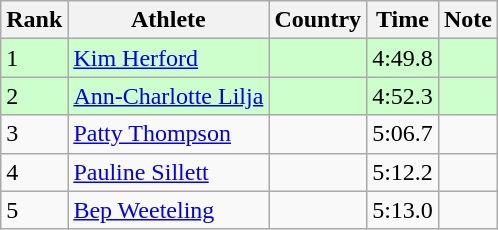<table class="wikitable sortable">
<tr>
<th>Rank</th>
<th>Athlete</th>
<th>Country</th>
<th>Time</th>
<th>Note</th>
</tr>
<tr bgcolor=#CCFFCC>
<td>1</td>
<td><a href='#'>Kim Herford</a></td>
<td></td>
<td>4:49.8</td>
<td></td>
</tr>
<tr bgcolor=#CCFFCC>
<td>2</td>
<td><a href='#'>Ann-Charlotte Lilja</a></td>
<td></td>
<td>4:52.3</td>
<td></td>
</tr>
<tr>
<td>3</td>
<td><a href='#'>Patty Thompson</a></td>
<td></td>
<td>5:06.7</td>
<td></td>
</tr>
<tr>
<td>4</td>
<td><a href='#'>Pauline Sillett</a></td>
<td></td>
<td>5:12.2</td>
<td></td>
</tr>
<tr>
<td>5</td>
<td><a href='#'>Bep Weeteling</a></td>
<td></td>
<td>5:13.0</td>
<td></td>
</tr>
</table>
